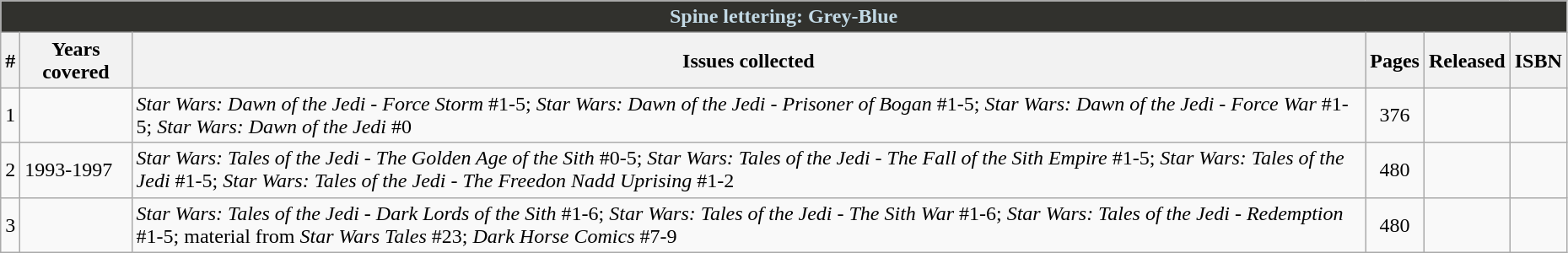<table class="wikitable sortable" width=98%>
<tr>
<th colspan=6 style="background-color: #31312D; color: #C2D9E5;">Spine lettering: Grey-Blue</th>
</tr>
<tr>
<th class="unsortable">#</th>
<th>Years covered</th>
<th class="unsortable">Issues collected</th>
<th class="unsortable">Pages</th>
<th>Released</th>
<th class="unsortable">ISBN</th>
</tr>
<tr>
<td>1</td>
<td></td>
<td><em>Star Wars: Dawn of the Jedi - Force Storm</em> #1-5; <em>Star Wars: Dawn of the Jedi - Prisoner of Bogan</em> #1-5;  <em>Star Wars: Dawn of the Jedi - Force War</em> #1-5;  <em>Star Wars: Dawn of the Jedi</em> #0</td>
<td style="text-align: center;">376</td>
<td></td>
<td></td>
</tr>
<tr>
<td>2</td>
<td>1993-1997</td>
<td><em>Star Wars: Tales of the Jedi - The Golden Age of the Sith</em> #0-5; <em>Star Wars: Tales of the Jedi - The Fall of the Sith Empire</em> #1-5; <em>Star Wars: Tales of the Jedi</em> #1-5; <em>Star Wars: Tales of the Jedi - The Freedon Nadd Uprising</em> #1-2</td>
<td style="text-align: center;">480</td>
<td></td>
<td></td>
</tr>
<tr>
<td>3</td>
<td></td>
<td><em>Star Wars: Tales of the Jedi - Dark Lords of the Sith</em> #1-6; <em>Star Wars: Tales of the Jedi -  The Sith War</em> #1-6; <em>Star Wars: Tales of the Jedi - Redemption</em> #1-5; material from <em>Star Wars Tales</em> #23; <em>Dark Horse Comics</em> #7-9</td>
<td style="text-align: center;">480</td>
<td></td>
<td></td>
</tr>
</table>
